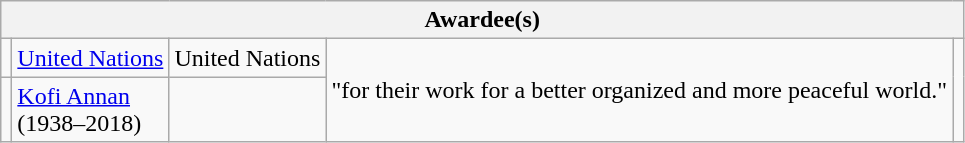<table class="wikitable">
<tr>
<th colspan="5">Awardee(s)</th>
</tr>
<tr>
<td></td>
<td><a href='#'>United Nations</a></td>
<td>United Nations</td>
<td rowspan="2">"for their work for a better organized and more peaceful world."</td>
<td rowspan="2"></td>
</tr>
<tr>
<td></td>
<td><a href='#'>Kofi Annan</a><br>(1938–2018)</td>
<td></td>
</tr>
</table>
